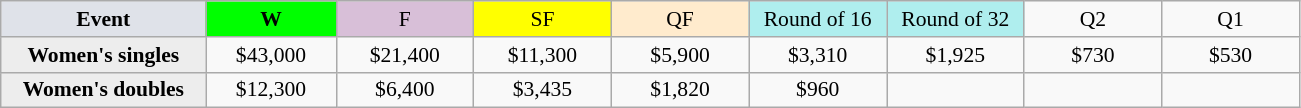<table class=wikitable style=font-size:90%;text-align:center>
<tr>
<td width=130 bgcolor=dfe2e9><strong>Event</strong></td>
<td width=80 bgcolor=lime><strong>W</strong></td>
<td width=85 bgcolor=thistle>F</td>
<td width=85 bgcolor=ffff00>SF</td>
<td width=85 bgcolor=ffebcd>QF</td>
<td width=85 bgcolor=afeeee>Round of 16</td>
<td width=85 bgcolor=afeeee>Round of 32</td>
<td width=85>Q2</td>
<td width=85>Q1</td>
</tr>
<tr>
<th style=background:#ededed>Women's singles</th>
<td>$43,000</td>
<td>$21,400</td>
<td>$11,300</td>
<td>$5,900</td>
<td>$3,310</td>
<td>$1,925</td>
<td>$730</td>
<td>$530</td>
</tr>
<tr>
<th style=background:#ededed>Women's doubles</th>
<td>$12,300</td>
<td>$6,400</td>
<td>$3,435</td>
<td>$1,820</td>
<td>$960</td>
<td></td>
<td></td>
<td></td>
</tr>
</table>
